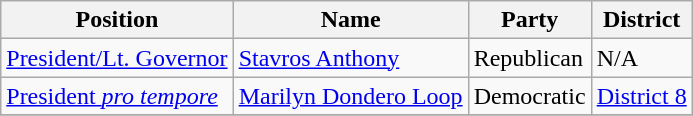<table class=wikitable>
<tr>
<th>Position</th>
<th>Name</th>
<th>Party</th>
<th>District</th>
</tr>
<tr>
<td><a href='#'>President/Lt. Governor</a></td>
<td><a href='#'>Stavros Anthony</a></td>
<td>Republican</td>
<td>N/A</td>
</tr>
<tr>
<td><a href='#'>President <em>pro tempore</em></a></td>
<td><a href='#'>Marilyn Dondero Loop</a></td>
<td>Democratic</td>
<td><a href='#'>District 8</a></td>
</tr>
<tr>
</tr>
</table>
